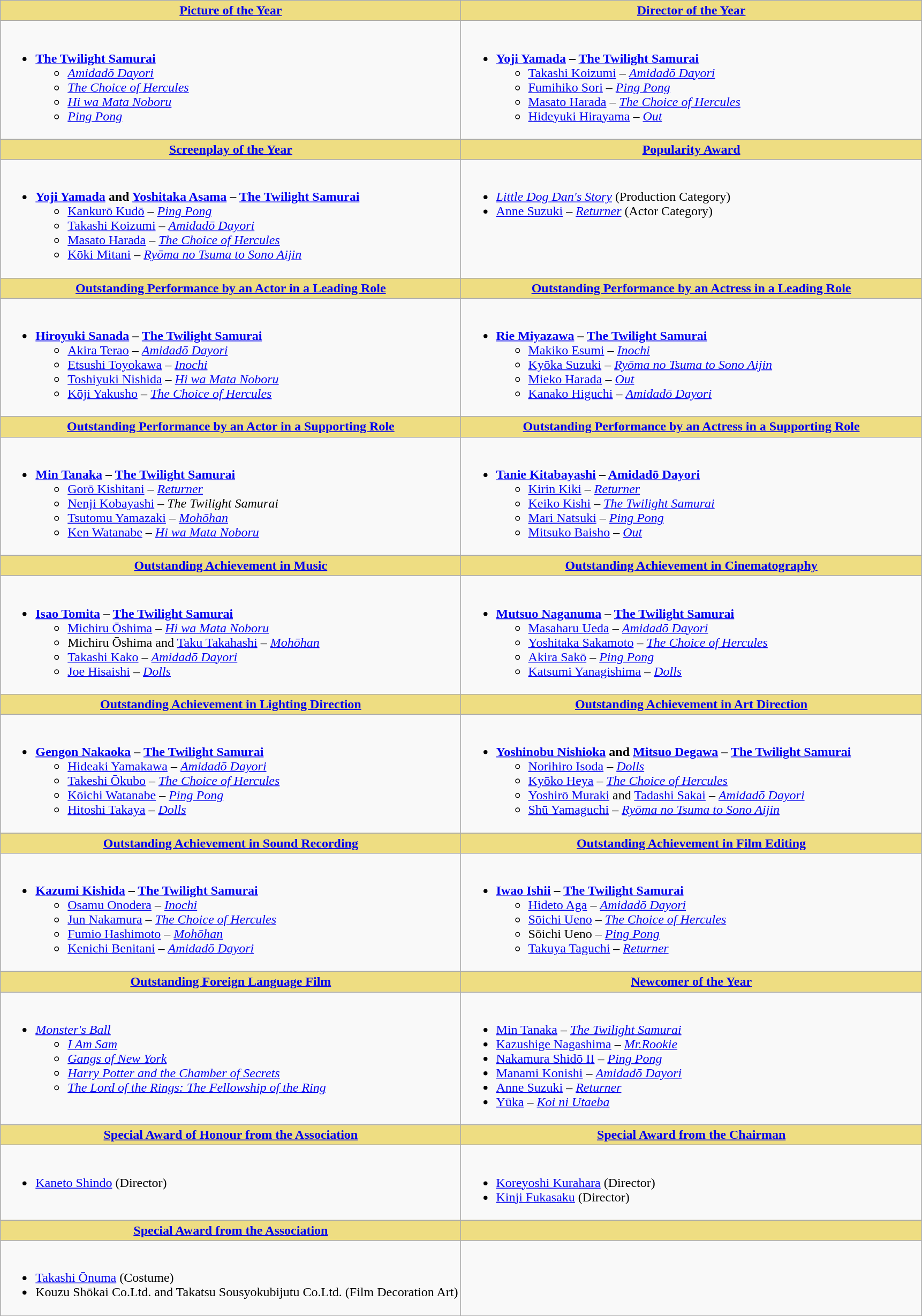<table class=wikitable>
<tr>
<th style="background:#EEDD82; width:50%"><a href='#'>Picture of the Year</a></th>
<th style="background:#EEDD82; width:50%"><a href='#'>Director of the Year</a></th>
</tr>
<tr>
<td valign="top"><br><ul><li><strong><a href='#'>The Twilight Samurai</a></strong><ul><li><em><a href='#'>Amidadō Dayori</a></em></li><li><em><a href='#'>The Choice of Hercules</a></em></li><li><em><a href='#'>Hi wa Mata Noboru</a></em></li><li><em><a href='#'>Ping Pong</a></em></li></ul></li></ul></td>
<td valign="top"><br><ul><li><strong><a href='#'>Yoji Yamada</a> – <a href='#'>The Twilight Samurai</a></strong><ul><li><a href='#'>Takashi Koizumi</a> – <em><a href='#'>Amidadō Dayori</a></em></li><li><a href='#'>Fumihiko Sori</a> – <em><a href='#'>Ping Pong</a></em></li><li><a href='#'>Masato Harada</a> – <em><a href='#'>The Choice of Hercules</a></em></li><li><a href='#'>Hideyuki Hirayama</a> – <em><a href='#'>Out</a></em></li></ul></li></ul></td>
</tr>
<tr>
<th style="background:#EEDD82"><a href='#'>Screenplay of the Year</a></th>
<th style="background:#EEDD82"><a href='#'>Popularity Award</a></th>
</tr>
<tr>
<td valign="top"><br><ul><li><strong><a href='#'>Yoji Yamada</a> and <a href='#'>Yoshitaka Asama</a> – <a href='#'>The Twilight Samurai</a></strong><ul><li><a href='#'>Kankurō Kudō</a> – <em><a href='#'>Ping Pong</a></em></li><li><a href='#'>Takashi Koizumi</a> – <em><a href='#'>Amidadō Dayori</a></em></li><li><a href='#'>Masato Harada</a> – <em><a href='#'>The Choice of Hercules</a></em></li><li><a href='#'>Kōki Mitani</a> – <em><a href='#'>Ryōma no Tsuma to Sono Aijin</a></em></li></ul></li></ul></td>
<td valign="top"><br><ul><li><em><a href='#'>Little Dog Dan's Story</a></em> (Production Category)</li><li><a href='#'>Anne Suzuki</a> – <em><a href='#'>Returner</a></em> (Actor Category)</li></ul></td>
</tr>
<tr>
<th style="background:#EEDD82"><a href='#'>Outstanding Performance by an Actor in a Leading Role</a></th>
<th style="background:#EEDD82"><a href='#'>Outstanding Performance by an Actress in a Leading Role</a></th>
</tr>
<tr>
<td valign="top"><br><ul><li><strong><a href='#'>Hiroyuki Sanada</a> – <a href='#'>The Twilight Samurai</a></strong><ul><li><a href='#'>Akira Terao</a> – <em><a href='#'>Amidadō Dayori</a></em></li><li><a href='#'>Etsushi Toyokawa</a> – <em><a href='#'>Inochi</a></em></li><li><a href='#'>Toshiyuki Nishida</a> – <em><a href='#'>Hi wa Mata Noboru</a></em></li><li><a href='#'>Kōji Yakusho</a> – <em><a href='#'>The Choice of Hercules</a></em></li></ul></li></ul></td>
<td valign="top"><br><ul><li><strong><a href='#'>Rie Miyazawa</a> – <a href='#'>The Twilight Samurai</a></strong><ul><li><a href='#'>Makiko Esumi</a> – <em><a href='#'>Inochi</a></em></li><li><a href='#'>Kyōka Suzuki</a> – <em><a href='#'>Ryōma no Tsuma to Sono Aijin</a></em></li><li><a href='#'>Mieko Harada</a> – <em><a href='#'>Out</a></em></li><li><a href='#'>Kanako Higuchi</a> – <em><a href='#'>Amidadō Dayori</a></em></li></ul></li></ul></td>
</tr>
<tr>
<th style="background:#EEDD82"><a href='#'>Outstanding Performance by an Actor in a Supporting Role</a></th>
<th style="background:#EEDD82"><a href='#'>Outstanding Performance by an Actress in a Supporting Role</a></th>
</tr>
<tr>
<td valign="top"><br><ul><li><strong><a href='#'>Min Tanaka</a> – <a href='#'>The Twilight Samurai</a></strong><ul><li><a href='#'>Gorō Kishitani</a> – <em><a href='#'>Returner</a></em></li><li><a href='#'>Nenji Kobayashi</a> – <em>The Twilight Samurai</em></li><li><a href='#'>Tsutomu Yamazaki</a> – <em><a href='#'>Mohōhan</a></em></li><li><a href='#'>Ken Watanabe</a> – <em><a href='#'>Hi wa Mata Noboru</a></em></li></ul></li></ul></td>
<td valign="top"><br><ul><li><strong><a href='#'>Tanie Kitabayashi</a> – <a href='#'>Amidadō Dayori</a></strong><ul><li><a href='#'>Kirin Kiki</a> – <em><a href='#'>Returner</a></em></li><li><a href='#'>Keiko Kishi</a> – <em><a href='#'>The Twilight Samurai</a></em></li><li><a href='#'>Mari Natsuki</a> – <em><a href='#'>Ping Pong</a></em></li><li><a href='#'>Mitsuko Baisho</a> – <em><a href='#'>Out</a></em></li></ul></li></ul></td>
</tr>
<tr>
<th style="background:#EEDD82"><a href='#'>Outstanding Achievement in Music</a></th>
<th style="background:#EEDD82"><a href='#'>Outstanding Achievement in Cinematography</a></th>
</tr>
<tr>
<td valign="top"><br><ul><li><strong><a href='#'>Isao Tomita</a> – <a href='#'>The Twilight Samurai</a></strong><ul><li><a href='#'>Michiru Ōshima</a> – <em><a href='#'>Hi wa Mata Noboru</a></em></li><li>Michiru Ōshima and <a href='#'>Taku Takahashi</a> – <em><a href='#'>Mohōhan</a></em></li><li><a href='#'>Takashi Kako</a> – <em><a href='#'>Amidadō Dayori</a></em></li><li><a href='#'>Joe Hisaishi</a> – <em><a href='#'>Dolls</a></em></li></ul></li></ul></td>
<td valign="top"><br><ul><li><strong><a href='#'>Mutsuo Naganuma</a> – <a href='#'>The Twilight Samurai</a></strong><ul><li><a href='#'>Masaharu Ueda</a> – <em><a href='#'>Amidadō Dayori</a></em></li><li><a href='#'>Yoshitaka Sakamoto</a> – <em><a href='#'>The Choice of Hercules</a></em></li><li><a href='#'>Akira Sakō</a> – <em><a href='#'>Ping Pong</a></em></li><li><a href='#'>Katsumi Yanagishima</a> – <em><a href='#'>Dolls</a></em></li></ul></li></ul></td>
</tr>
<tr>
<th style="background:#EEDD82"><a href='#'>Outstanding Achievement in Lighting Direction</a></th>
<th style="background:#EEDD82"><a href='#'>Outstanding Achievement in Art Direction</a></th>
</tr>
<tr>
<td valign="top"><br><ul><li><strong><a href='#'>Gengon Nakaoka</a> – <a href='#'>The Twilight Samurai</a></strong><ul><li><a href='#'>Hideaki Yamakawa</a> – <em><a href='#'>Amidadō Dayori</a></em></li><li><a href='#'>Takeshi Ōkubo</a> – <em><a href='#'>The Choice of Hercules</a></em></li><li><a href='#'>Kōichi Watanabe</a> – <em><a href='#'>Ping Pong</a></em></li><li><a href='#'>Hitoshi Takaya</a> – <em><a href='#'>Dolls</a></em></li></ul></li></ul></td>
<td valign="top"><br><ul><li><strong><a href='#'>Yoshinobu Nishioka</a> and <a href='#'>Mitsuo Degawa</a> – <a href='#'>The Twilight Samurai</a></strong><ul><li><a href='#'>Norihiro Isoda</a> – <em><a href='#'>Dolls</a></em></li><li><a href='#'>Kyōko Heya</a> – <em><a href='#'>The Choice of Hercules</a></em></li><li><a href='#'>Yoshirō Muraki</a> and <a href='#'>Tadashi Sakai</a> – <em><a href='#'>Amidadō Dayori</a></em></li><li><a href='#'>Shū Yamaguchi</a> – <em><a href='#'>Ryōma no Tsuma to Sono Aijin</a></em></li></ul></li></ul></td>
</tr>
<tr>
<th style="background:#EEDD82"><a href='#'>Outstanding Achievement in Sound Recording</a></th>
<th style="background:#EEDD82"><a href='#'>Outstanding Achievement in Film Editing</a></th>
</tr>
<tr>
<td valign="top"><br><ul><li><strong><a href='#'>Kazumi Kishida</a> – <a href='#'>The Twilight Samurai</a></strong><ul><li><a href='#'>Osamu Onodera</a> – <em><a href='#'>Inochi</a></em></li><li><a href='#'>Jun Nakamura</a> – <em><a href='#'>The Choice of Hercules</a></em></li><li><a href='#'>Fumio Hashimoto</a> – <em><a href='#'>Mohōhan</a></em></li><li><a href='#'>Kenichi Benitani</a> – <em><a href='#'>Amidadō Dayori</a></em></li></ul></li></ul></td>
<td valign="top"><br><ul><li><strong><a href='#'>Iwao Ishii</a> – <a href='#'>The Twilight Samurai</a></strong><ul><li><a href='#'>Hideto Aga</a> – <em><a href='#'>Amidadō Dayori</a></em></li><li><a href='#'>Sōichi Ueno</a> – <em><a href='#'>The Choice of Hercules</a></em></li><li>Sōichi Ueno – <em><a href='#'>Ping Pong</a></em></li><li><a href='#'>Takuya Taguchi</a> – <em><a href='#'>Returner</a></em></li></ul></li></ul></td>
</tr>
<tr>
<th style="background:#EEDD82"><a href='#'>Outstanding Foreign Language Film</a></th>
<th style="background:#EEDD82"><a href='#'>Newcomer of the Year</a></th>
</tr>
<tr>
<td valign="top"><br><ul><li><em><a href='#'>Monster's Ball</a></em><ul><li><em><a href='#'>I Am Sam</a></em></li><li><em><a href='#'>Gangs of New York</a></em></li><li><em><a href='#'>Harry Potter and the Chamber of Secrets</a></em></li><li><em><a href='#'>The Lord of the Rings: The Fellowship of the Ring</a></em></li></ul></li></ul></td>
<td valign="top"><br><ul><li><a href='#'>Min Tanaka</a> – <em><a href='#'>The Twilight Samurai</a></em></li><li><a href='#'>Kazushige Nagashima</a> – <em><a href='#'>Mr.Rookie</a></em></li><li><a href='#'>Nakamura Shidō II</a> – <em><a href='#'>Ping Pong</a></em></li><li><a href='#'>Manami Konishi</a> – <em><a href='#'>Amidadō Dayori</a></em></li><li><a href='#'>Anne Suzuki</a> – <em><a href='#'>Returner</a></em></li><li><a href='#'>Yūka</a> – <em><a href='#'>Koi ni Utaeba</a></em></li></ul></td>
</tr>
<tr>
<th style="background:#EEDD82"><a href='#'>Special Award of Honour from the Association</a></th>
<th style="background:#EEDD82"><a href='#'>Special Award from the Chairman</a></th>
</tr>
<tr>
<td valign="top"><br><ul><li><a href='#'>Kaneto Shindo</a> (Director)</li></ul></td>
<td valign="top"><br><ul><li><a href='#'>Koreyoshi Kurahara</a> (Director)</li><li><a href='#'>Kinji Fukasaku</a> (Director)</li></ul></td>
</tr>
<tr>
<th style="background:#EEDD82"><a href='#'>Special Award from the Association</a></th>
<th style="background:#EEDD82"></th>
</tr>
<tr>
<td valign="top"><br><ul><li><a href='#'>Takashi Ōnuma</a> (Costume)</li><li>Kouzu Shōkai Co.Ltd. and Takatsu Sousyokubijutu Co.Ltd. (Film Decoration Art)</li></ul></td>
<td valign="top"></td>
</tr>
</table>
